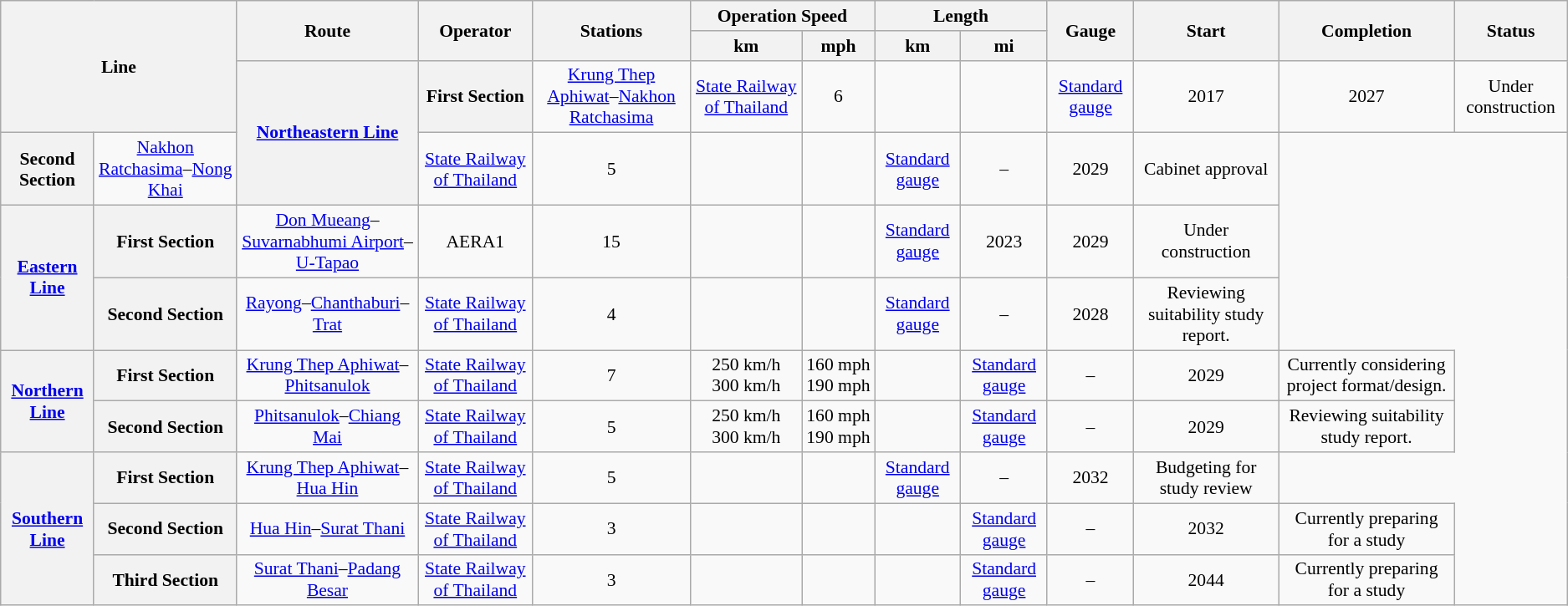<table class="wikitable sortable" style="text-align:center; font-size:90%">
<tr>
<th rowspan="3" colspan="2">Line</th>
<th rowspan="2"><strong>Route</strong></th>
<th rowspan="2">Operator</th>
<th rowspan="2">Stations</th>
<th colspan="2">Operation Speed</th>
<th colspan="2">Length</th>
<th rowspan="2">Gauge</th>
<th rowspan="2">Start</th>
<th rowspan="2">Completion</th>
<th rowspan="2">Status</th>
</tr>
<tr>
<th>km</th>
<th>mph</th>
<th>km</th>
<th>mi</th>
</tr>
<tr>
<th rowspan="2"><a href='#'>Northeastern Line</a></th>
<th rowspan="1">First Section</th>
<td><a href='#'>Krung Thep Aphiwat</a>–<a href='#'>Nakhon Ratchasima</a></td>
<td><a href='#'>State Railway of Thailand</a></td>
<td>6</td>
<td></td>
<td></td>
<td><a href='#'>Standard gauge</a></td>
<td>2017</td>
<td>2027</td>
<td>Under construction</td>
</tr>
<tr>
<th rowspan="1">Second Section</th>
<td><a href='#'>Nakhon Ratchasima</a>–<a href='#'>Nong Khai</a></td>
<td><a href='#'>State Railway of Thailand</a></td>
<td>5</td>
<td></td>
<td></td>
<td><a href='#'>Standard gauge</a></td>
<td>–</td>
<td>2029</td>
<td>Cabinet approval</td>
</tr>
<tr>
<th rowspan="2"><a href='#'>Eastern Line</a></th>
<th rowspan="1">First Section</th>
<td><a href='#'>Don Mueang</a>–<a href='#'>Suvarnabhumi Airport</a>–<a href='#'>U-Tapao</a></td>
<td>AERA1</td>
<td>15</td>
<td></td>
<td></td>
<td><a href='#'>Standard gauge</a></td>
<td>2023</td>
<td>2029</td>
<td>Under construction</td>
</tr>
<tr>
<th rowspan="1">Second Section</th>
<td><a href='#'>Rayong</a>–<a href='#'>Chanthaburi</a>–<a href='#'>Trat</a></td>
<td><a href='#'>State Railway of Thailand</a></td>
<td>4</td>
<td></td>
<td></td>
<td><a href='#'>Standard gauge</a></td>
<td>–</td>
<td>2028</td>
<td>Reviewing suitability study report.</td>
</tr>
<tr>
<th rowspan="2"><a href='#'>Northern Line</a></th>
<th rowspan="1">First Section</th>
<td><a href='#'>Krung Thep Aphiwat</a>–<a href='#'>Phitsanulok</a></td>
<td><a href='#'>State Railway of Thailand</a></td>
<td>7</td>
<td>250 km/h<br>300 km/h<br></td>
<td>160 mph<br>190 mph</td>
<td></td>
<td><a href='#'>Standard gauge</a></td>
<td>–</td>
<td>2029</td>
<td>Currently considering project format/design.</td>
</tr>
<tr>
<th rowspan="1">Second Section</th>
<td><a href='#'>Phitsanulok</a>–<a href='#'>Chiang Mai</a></td>
<td><a href='#'>State Railway of Thailand</a></td>
<td>5</td>
<td>250 km/h<br>300 km/h<br></td>
<td>160 mph<br>190 mph</td>
<td></td>
<td><a href='#'>Standard gauge</a></td>
<td>–</td>
<td>2029</td>
<td>Reviewing suitability study report.</td>
</tr>
<tr>
<th rowspan="3"><a href='#'>Southern Line</a></th>
<th rowspan="1">First Section</th>
<td><a href='#'>Krung Thep Aphiwat</a>–<a href='#'>Hua Hin</a></td>
<td><a href='#'>State Railway of Thailand</a></td>
<td>5</td>
<td></td>
<td></td>
<td><a href='#'>Standard gauge</a></td>
<td>–</td>
<td>2032</td>
<td>Budgeting for study review</td>
</tr>
<tr>
<th rowspan="1">Second Section</th>
<td><a href='#'>Hua Hin</a>–<a href='#'>Surat Thani</a></td>
<td><a href='#'>State Railway of Thailand</a></td>
<td>3</td>
<td></td>
<td></td>
<td></td>
<td><a href='#'>Standard gauge</a></td>
<td>–</td>
<td>2032</td>
<td>Currently preparing for a study</td>
</tr>
<tr>
<th rowspan="1">Third Section</th>
<td><a href='#'>Surat Thani</a>–<a href='#'>Padang Besar</a></td>
<td><a href='#'>State Railway of Thailand</a></td>
<td>3</td>
<td></td>
<td></td>
<td></td>
<td><a href='#'>Standard gauge</a></td>
<td>–</td>
<td>2044</td>
<td>Currently preparing for a study</td>
</tr>
</table>
